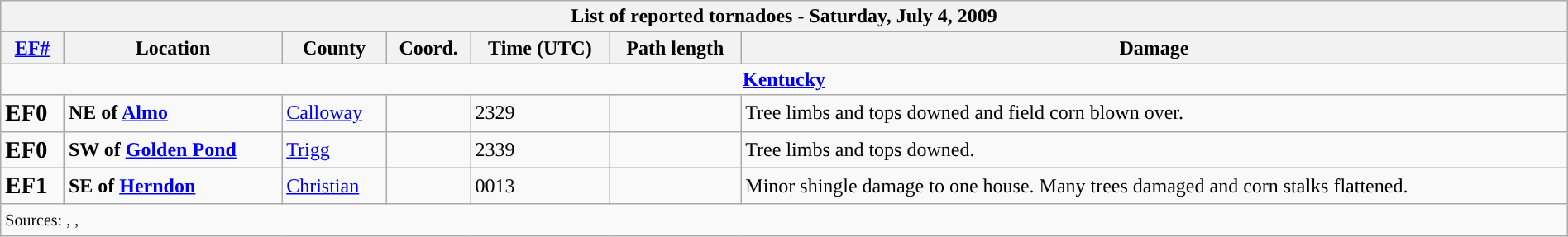<table class="wikitable collapsible" style="width:100%;">
<tr>
<th colspan="7">List of reported tornadoes - Saturday, July 4, 2009</th>
</tr>
<tr>
<th><a href='#'>EF#</a></th>
<th>Location</th>
<th>County</th>
<th>Coord.</th>
<th>Time (UTC)</th>
<th>Path length</th>
<th>Damage</th>
</tr>
<tr>
<td colspan="7" style="text-align:center;"><strong><a href='#'>Kentucky</a></strong></td>
</tr>
<tr>
<td><big><strong>EF0</strong></big></td>
<td><strong>NE of <a href='#'>Almo</a></strong></td>
<td><a href='#'>Calloway</a></td>
<td></td>
<td>2329</td>
<td></td>
<td>Tree limbs and tops downed and field corn blown over.</td>
</tr>
<tr>
<td><big><strong>EF0</strong></big></td>
<td><strong>SW of <a href='#'>Golden Pond</a></strong></td>
<td><a href='#'>Trigg</a></td>
<td></td>
<td>2339</td>
<td></td>
<td>Tree limbs and tops downed.</td>
</tr>
<tr>
<td><big><strong>EF1</strong></big></td>
<td><strong>SE of <a href='#'>Herndon</a></strong></td>
<td><a href='#'>Christian</a></td>
<td></td>
<td>0013</td>
<td></td>
<td>Minor shingle damage to one house. Many trees damaged and corn stalks flattened.</td>
</tr>
<tr>
<td colspan="7"><small>Sources: , , </small></td>
</tr>
</table>
